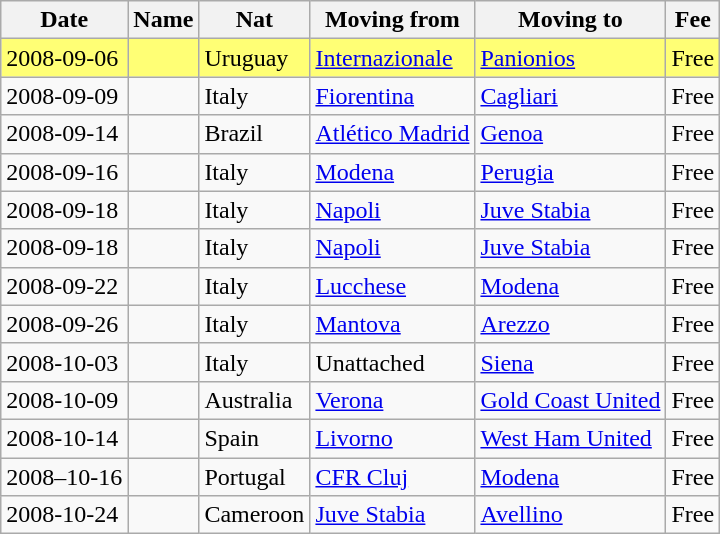<table class="wikitable sortable">
<tr>
<th>Date</th>
<th>Name</th>
<th>Nat</th>
<th>Moving from</th>
<th>Moving to</th>
<th>Fee</th>
</tr>
<tr style="background: #FFFF75;">
<td>2008-09-06</td>
<td></td>
<td>Uruguay</td>
<td><a href='#'>Internazionale</a></td>
<td> <a href='#'>Panionios</a></td>
<td>Free</td>
</tr>
<tr>
<td>2008-09-09</td>
<td></td>
<td>Italy</td>
<td><a href='#'>Fiorentina</a></td>
<td><a href='#'>Cagliari</a></td>
<td>Free</td>
</tr>
<tr>
<td>2008-09-14</td>
<td></td>
<td>Brazil</td>
<td> <a href='#'>Atlético Madrid</a></td>
<td><a href='#'>Genoa</a></td>
<td>Free</td>
</tr>
<tr>
<td>2008-09-16</td>
<td></td>
<td>Italy</td>
<td><a href='#'>Modena</a></td>
<td><a href='#'>Perugia</a></td>
<td>Free</td>
</tr>
<tr>
<td>2008-09-18</td>
<td></td>
<td>Italy</td>
<td><a href='#'>Napoli</a></td>
<td><a href='#'>Juve Stabia</a></td>
<td>Free</td>
</tr>
<tr>
<td>2008-09-18</td>
<td></td>
<td>Italy</td>
<td><a href='#'>Napoli</a></td>
<td><a href='#'>Juve Stabia</a></td>
<td>Free</td>
</tr>
<tr>
<td>2008-09-22</td>
<td></td>
<td>Italy</td>
<td><a href='#'>Lucchese</a></td>
<td><a href='#'>Modena</a></td>
<td>Free</td>
</tr>
<tr>
<td>2008-09-26</td>
<td></td>
<td>Italy</td>
<td><a href='#'>Mantova</a></td>
<td><a href='#'>Arezzo</a></td>
<td>Free</td>
</tr>
<tr>
<td>2008-10-03</td>
<td></td>
<td>Italy</td>
<td>Unattached</td>
<td><a href='#'>Siena</a></td>
<td>Free</td>
</tr>
<tr>
<td>2008-10-09</td>
<td></td>
<td>Australia</td>
<td><a href='#'>Verona</a></td>
<td> <a href='#'>Gold Coast United</a></td>
<td>Free</td>
</tr>
<tr>
<td>2008-10-14</td>
<td></td>
<td>Spain</td>
<td><a href='#'>Livorno</a></td>
<td> <a href='#'>West Ham United</a></td>
<td>Free</td>
</tr>
<tr>
<td>2008–10-16</td>
<td></td>
<td>Portugal</td>
<td> <a href='#'>CFR Cluj</a></td>
<td><a href='#'>Modena</a></td>
<td>Free</td>
</tr>
<tr>
<td>2008-10-24</td>
<td></td>
<td>Cameroon</td>
<td><a href='#'>Juve Stabia</a></td>
<td><a href='#'>Avellino</a></td>
<td>Free</td>
</tr>
</table>
